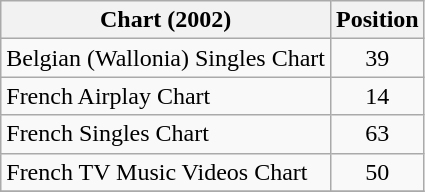<table class="wikitable sortable">
<tr>
<th>Chart (2002)</th>
<th>Position</th>
</tr>
<tr>
<td>Belgian (Wallonia) Singles Chart</td>
<td align="center">39</td>
</tr>
<tr>
<td>French Airplay Chart</td>
<td align="center">14</td>
</tr>
<tr>
<td>French Singles Chart</td>
<td align="center">63</td>
</tr>
<tr>
<td>French TV Music Videos Chart</td>
<td align="center">50</td>
</tr>
<tr>
</tr>
</table>
